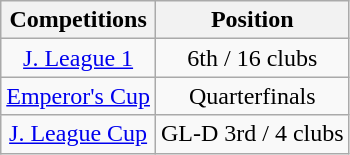<table class="wikitable" style="text-align:center;">
<tr>
<th>Competitions</th>
<th>Position</th>
</tr>
<tr>
<td><a href='#'>J. League 1</a></td>
<td>6th / 16 clubs</td>
</tr>
<tr>
<td><a href='#'>Emperor's Cup</a></td>
<td>Quarterfinals</td>
</tr>
<tr>
<td><a href='#'>J. League Cup</a></td>
<td>GL-D 3rd / 4 clubs</td>
</tr>
</table>
